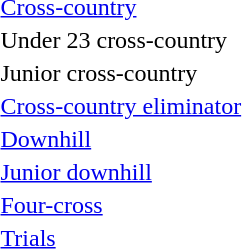<table>
<tr>
<td><a href='#'>Cross-country</a><br></td>
<td></td>
<td></td>
<td></td>
</tr>
<tr>
<td>Under 23 cross-country</td>
<td></td>
<td></td>
<td></td>
</tr>
<tr>
<td>Junior cross-country</td>
<td></td>
<td></td>
<td></td>
</tr>
<tr>
<td><a href='#'>Cross-country eliminator</a><br></td>
<td></td>
<td></td>
<td></td>
</tr>
<tr>
<td><a href='#'>Downhill</a><br></td>
<td></td>
<td></td>
<td></td>
</tr>
<tr>
<td><a href='#'>Junior downhill</a></td>
<td></td>
<td></td>
<td></td>
</tr>
<tr>
<td><a href='#'>Four-cross</a><br></td>
<td></td>
<td></td>
<td></td>
</tr>
<tr>
<td><a href='#'>Trials</a><br></td>
<td></td>
<td></td>
<td></td>
</tr>
</table>
